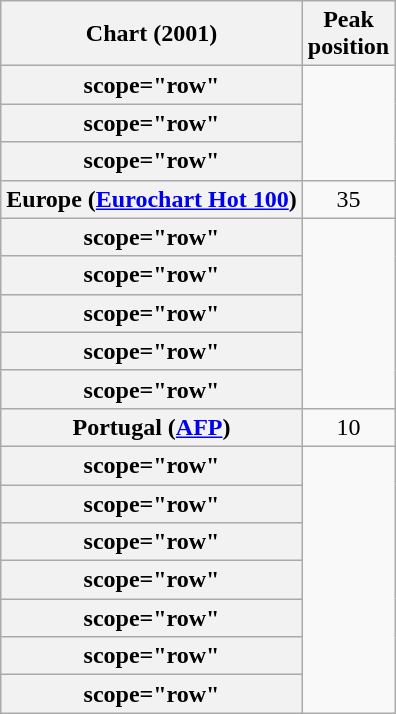<table class="wikitable sortable plainrowheaders" style="text-align:center">
<tr>
<th scope="col">Chart (2001)</th>
<th scope="col">Peak<br>position</th>
</tr>
<tr>
<th>scope="row"</th>
</tr>
<tr>
<th>scope="row"</th>
</tr>
<tr>
<th>scope="row"</th>
</tr>
<tr>
<th scope="row">Europe (<a href='#'>Eurochart Hot 100</a>)</th>
<td>35</td>
</tr>
<tr>
<th>scope="row"</th>
</tr>
<tr>
<th>scope="row"</th>
</tr>
<tr>
<th>scope="row"</th>
</tr>
<tr>
<th>scope="row"</th>
</tr>
<tr>
<th>scope="row"</th>
</tr>
<tr>
<th scope="row">Portugal (<a href='#'>AFP</a>)</th>
<td>10</td>
</tr>
<tr>
<th>scope="row"</th>
</tr>
<tr>
<th>scope="row"</th>
</tr>
<tr>
<th>scope="row"</th>
</tr>
<tr>
<th>scope="row"</th>
</tr>
<tr>
<th>scope="row"</th>
</tr>
<tr>
<th>scope="row"</th>
</tr>
<tr>
<th>scope="row"</th>
</tr>
</table>
